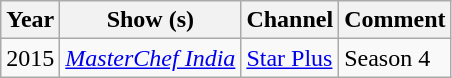<table class="wikitable sortable">
<tr>
<th>Year</th>
<th>Show (s)</th>
<th>Channel</th>
<th>Comment</th>
</tr>
<tr>
<td>2015</td>
<td><em><a href='#'>MasterChef India</a></em></td>
<td><a href='#'>Star Plus</a></td>
<td>Season 4</td>
</tr>
</table>
